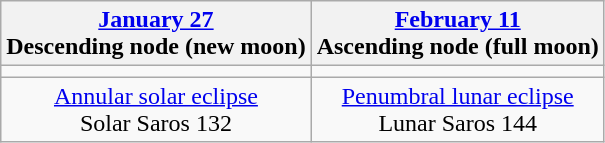<table class="wikitable">
<tr>
<th><a href='#'>January 27</a><br>Descending node (new moon)<br></th>
<th><a href='#'>February 11</a><br>Ascending node (full moon)<br></th>
</tr>
<tr>
<td></td>
<td></td>
</tr>
<tr align=center>
<td><a href='#'>Annular solar eclipse</a><br>Solar Saros 132</td>
<td><a href='#'>Penumbral lunar eclipse</a><br>Lunar Saros 144</td>
</tr>
</table>
